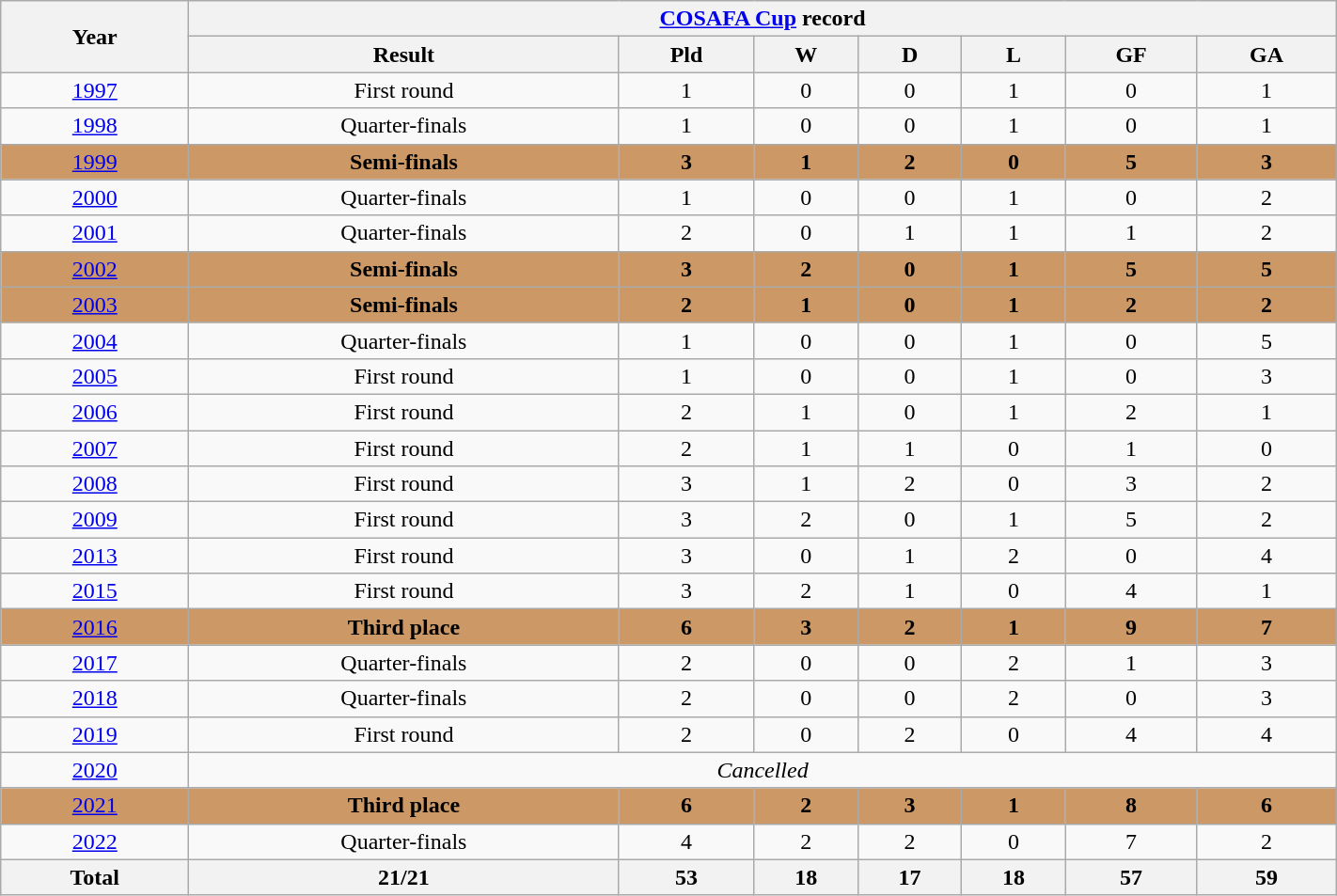<table class="wikitable" style="text-align: center; width:75%;">
<tr>
<th rowspan="2">Year</th>
<th colspan="7"><a href='#'>COSAFA Cup</a> record</th>
</tr>
<tr>
<th>Result</th>
<th>Pld</th>
<th>W</th>
<th>D</th>
<th>L</th>
<th>GF</th>
<th>GA</th>
</tr>
<tr>
<td><a href='#'>1997</a></td>
<td>First round</td>
<td>1</td>
<td>0</td>
<td>0</td>
<td>1</td>
<td>0</td>
<td>1</td>
</tr>
<tr>
<td><a href='#'>1998</a></td>
<td>Quarter-finals</td>
<td>1</td>
<td>0</td>
<td>0</td>
<td>1</td>
<td>0</td>
<td>1</td>
</tr>
<tr bgcolor=cc9966>
<td><a href='#'>1999</a></td>
<td><strong>Semi-finals</strong></td>
<td><strong>3</strong></td>
<td><strong>1</strong></td>
<td><strong>2</strong></td>
<td><strong>0</strong></td>
<td><strong>5</strong></td>
<td><strong>3</strong></td>
</tr>
<tr>
<td><a href='#'>2000</a></td>
<td>Quarter-finals</td>
<td>1</td>
<td>0</td>
<td>0</td>
<td>1</td>
<td>0</td>
<td>2</td>
</tr>
<tr>
<td><a href='#'>2001</a></td>
<td>Quarter-finals</td>
<td>2</td>
<td>0</td>
<td>1</td>
<td>1</td>
<td>1</td>
<td>2</td>
</tr>
<tr bgcolor=cc9966>
<td><a href='#'>2002</a></td>
<td><strong>Semi-finals</strong></td>
<td><strong>3</strong></td>
<td><strong>2</strong></td>
<td><strong>0</strong></td>
<td><strong>1</strong></td>
<td><strong>5</strong></td>
<td><strong>5</strong></td>
</tr>
<tr bgcolor=cc9966>
<td><a href='#'>2003</a></td>
<td><strong>Semi-finals</strong></td>
<td><strong>2</strong></td>
<td><strong>1</strong></td>
<td><strong>0</strong></td>
<td><strong>1</strong></td>
<td><strong>2</strong></td>
<td><strong>2</strong></td>
</tr>
<tr>
<td><a href='#'>2004</a></td>
<td>Quarter-finals</td>
<td>1</td>
<td>0</td>
<td>0</td>
<td>1</td>
<td>0</td>
<td>5</td>
</tr>
<tr>
<td><a href='#'>2005</a></td>
<td>First round</td>
<td>1</td>
<td>0</td>
<td>0</td>
<td>1</td>
<td>0</td>
<td>3</td>
</tr>
<tr>
<td><a href='#'>2006</a></td>
<td>First round</td>
<td>2</td>
<td>1</td>
<td>0</td>
<td>1</td>
<td>2</td>
<td>1</td>
</tr>
<tr>
<td><a href='#'>2007</a></td>
<td>First round</td>
<td>2</td>
<td>1</td>
<td>1</td>
<td>0</td>
<td>1</td>
<td>0</td>
</tr>
<tr>
<td> <a href='#'>2008</a></td>
<td>First round</td>
<td>3</td>
<td>1</td>
<td>2</td>
<td>0</td>
<td>3</td>
<td>2</td>
</tr>
<tr>
<td> <a href='#'>2009</a></td>
<td>First round</td>
<td>3</td>
<td>2</td>
<td>0</td>
<td>1</td>
<td>5</td>
<td>2</td>
</tr>
<tr>
<td> <a href='#'>2013</a></td>
<td>First round</td>
<td>3</td>
<td>0</td>
<td>1</td>
<td>2</td>
<td>0</td>
<td>4</td>
</tr>
<tr>
<td> <a href='#'>2015</a></td>
<td>First round</td>
<td>3</td>
<td>2</td>
<td>1</td>
<td>0</td>
<td>4</td>
<td>1</td>
</tr>
<tr bgcolor=cc9966>
<td> <a href='#'>2016</a></td>
<td><strong>Third place</strong></td>
<td><strong>6</strong></td>
<td><strong>3</strong></td>
<td><strong>2</strong></td>
<td><strong>1</strong></td>
<td><strong>9</strong></td>
<td><strong>7</strong></td>
</tr>
<tr>
<td> <a href='#'>2017</a></td>
<td>Quarter-finals</td>
<td>2</td>
<td>0</td>
<td>0</td>
<td>2</td>
<td>1</td>
<td>3</td>
</tr>
<tr>
<td> <a href='#'>2018</a></td>
<td>Quarter-finals</td>
<td>2</td>
<td>0</td>
<td>0</td>
<td>2</td>
<td>0</td>
<td>3</td>
</tr>
<tr>
<td> <a href='#'>2019</a></td>
<td>First round</td>
<td>2</td>
<td>0</td>
<td>2</td>
<td>0</td>
<td>4</td>
<td>4</td>
</tr>
<tr>
<td> <a href='#'>2020</a></td>
<td colspan=7><em>Cancelled</em></td>
</tr>
<tr bgcolor=cc9966>
<td> <a href='#'>2021</a></td>
<td><strong>Third place</strong></td>
<td><strong>6</strong></td>
<td><strong>2</strong></td>
<td><strong>3</strong></td>
<td><strong>1</strong></td>
<td><strong>8</strong></td>
<td><strong>6</strong></td>
</tr>
<tr>
<td> <a href='#'>2022</a></td>
<td>Quarter-finals</td>
<td>4</td>
<td>2</td>
<td>2</td>
<td>0</td>
<td>7</td>
<td>2</td>
</tr>
<tr>
<th>Total</th>
<th>21/21</th>
<th>53</th>
<th>18</th>
<th>17</th>
<th>18</th>
<th>57</th>
<th>59</th>
</tr>
</table>
